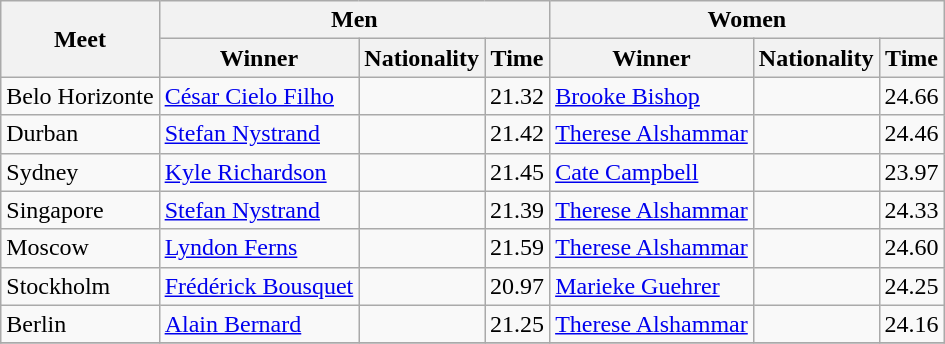<table class="wikitable">
<tr>
<th rowspan="2">Meet</th>
<th colspan="3">Men</th>
<th colspan="3">Women</th>
</tr>
<tr>
<th>Winner</th>
<th>Nationality</th>
<th>Time</th>
<th>Winner</th>
<th>Nationality</th>
<th>Time</th>
</tr>
<tr>
<td>Belo Horizonte</td>
<td><a href='#'>César Cielo Filho</a></td>
<td></td>
<td>21.32</td>
<td><a href='#'>Brooke Bishop</a></td>
<td></td>
<td>24.66</td>
</tr>
<tr>
<td>Durban</td>
<td><a href='#'>Stefan Nystrand</a></td>
<td></td>
<td>21.42</td>
<td><a href='#'>Therese Alshammar</a></td>
<td></td>
<td>24.46</td>
</tr>
<tr>
<td>Sydney</td>
<td><a href='#'>Kyle Richardson</a></td>
<td></td>
<td>21.45</td>
<td><a href='#'>Cate Campbell</a></td>
<td></td>
<td>23.97</td>
</tr>
<tr>
<td>Singapore</td>
<td><a href='#'>Stefan Nystrand</a></td>
<td></td>
<td>21.39</td>
<td><a href='#'>Therese Alshammar</a></td>
<td></td>
<td>24.33</td>
</tr>
<tr>
<td>Moscow</td>
<td><a href='#'>Lyndon Ferns</a></td>
<td></td>
<td>21.59</td>
<td><a href='#'>Therese Alshammar</a></td>
<td></td>
<td>24.60</td>
</tr>
<tr>
<td>Stockholm</td>
<td><a href='#'>Frédérick Bousquet</a></td>
<td></td>
<td>20.97</td>
<td><a href='#'>Marieke Guehrer</a></td>
<td></td>
<td>24.25</td>
</tr>
<tr>
<td>Berlin</td>
<td><a href='#'>Alain Bernard</a></td>
<td></td>
<td>21.25</td>
<td><a href='#'>Therese Alshammar</a></td>
<td></td>
<td>24.16</td>
</tr>
<tr>
</tr>
</table>
